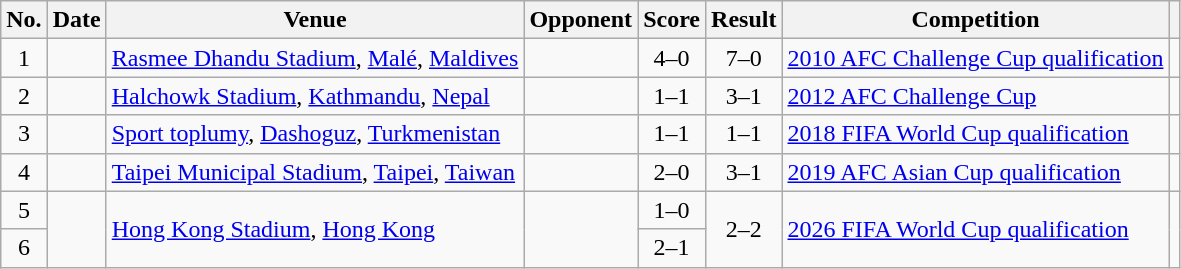<table class="wikitable sortable">
<tr>
<th scope="col">No.</th>
<th scope="col">Date</th>
<th scope="col">Venue</th>
<th scope="col">Opponent</th>
<th scope="col">Score</th>
<th scope="col">Result</th>
<th scope="col">Competition</th>
<th scope="col" class="unsortable"></th>
</tr>
<tr>
<td align="center">1</td>
<td></td>
<td><a href='#'>Rasmee Dhandu Stadium</a>, <a href='#'>Malé</a>, <a href='#'>Maldives</a></td>
<td></td>
<td align="center">4–0</td>
<td align="center">7–0</td>
<td><a href='#'>2010 AFC Challenge Cup qualification</a></td>
<td></td>
</tr>
<tr>
<td align="center">2</td>
<td></td>
<td><a href='#'>Halchowk Stadium</a>, <a href='#'>Kathmandu</a>, <a href='#'>Nepal</a></td>
<td></td>
<td align="center">1–1</td>
<td align="center">3–1</td>
<td><a href='#'>2012 AFC Challenge Cup</a></td>
<td></td>
</tr>
<tr>
<td align="center">3</td>
<td></td>
<td><a href='#'>Sport toplumy</a>, <a href='#'>Dashoguz</a>, <a href='#'>Turkmenistan</a></td>
<td></td>
<td align="center">1–1</td>
<td align="center">1–1</td>
<td><a href='#'>2018 FIFA World Cup qualification</a></td>
<td></td>
</tr>
<tr>
<td align="center">4</td>
<td></td>
<td><a href='#'>Taipei Municipal Stadium</a>, <a href='#'>Taipei</a>, <a href='#'>Taiwan</a></td>
<td></td>
<td align="center">2–0</td>
<td align="center">3–1</td>
<td><a href='#'>2019 AFC Asian Cup qualification</a></td>
<td></td>
</tr>
<tr>
<td align="center">5</td>
<td rowspan="2"></td>
<td rowspan="2"><a href='#'>Hong Kong Stadium</a>, <a href='#'>Hong Kong</a></td>
<td rowspan="2"></td>
<td align="center">1–0</td>
<td rowspan="2" align="center">2–2</td>
<td rowspan="2"><a href='#'>2026 FIFA World Cup qualification</a></td>
<td rowspan="2"></td>
</tr>
<tr>
<td align="center">6</td>
<td align="center">2–1</td>
</tr>
</table>
